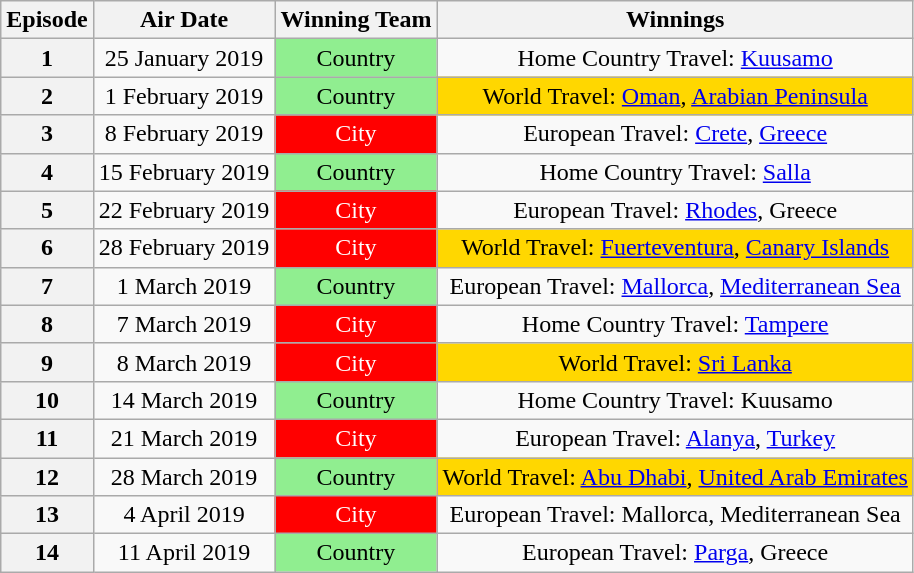<table class="wikitable" style="text-align:center;">
<tr>
<th>Episode</th>
<th>Air Date</th>
<th>Winning Team</th>
<th>Winnings</th>
</tr>
<tr>
<th>1</th>
<td>25 January 2019</td>
<td style="background: lightgreen;">Country</td>
<td>Home Country Travel: <a href='#'>Kuusamo</a></td>
</tr>
<tr>
<th>2</th>
<td>1 February 2019</td>
<td style="background: lightgreen;">Country</td>
<td bgcolor="gold">World Travel: <a href='#'>Oman</a>, <a href='#'>Arabian Peninsula</a></td>
</tr>
<tr>
<th>3</th>
<td>8 February 2019</td>
<td style="background:red; color:white;">City</td>
<td>European Travel: <a href='#'>Crete</a>, <a href='#'>Greece</a></td>
</tr>
<tr>
<th>4</th>
<td>15 February 2019</td>
<td style="background: lightgreen;">Country</td>
<td>Home Country Travel: <a href='#'>Salla</a></td>
</tr>
<tr>
<th>5</th>
<td>22 February 2019</td>
<td style="background:red; color:white;">City</td>
<td>European Travel: <a href='#'>Rhodes</a>, Greece</td>
</tr>
<tr>
<th>6</th>
<td>28 February 2019</td>
<td style="background:red; color:white;">City</td>
<td bgcolor="gold">World Travel: <a href='#'>Fuerteventura</a>, <a href='#'>Canary Islands</a></td>
</tr>
<tr>
<th>7</th>
<td>1 March 2019</td>
<td style="background: lightgreen;">Country</td>
<td>European Travel: <a href='#'>Mallorca</a>, <a href='#'>Mediterranean Sea</a></td>
</tr>
<tr>
<th>8</th>
<td>7 March 2019</td>
<td style="background:red; color:white;">City</td>
<td>Home Country Travel: <a href='#'>Tampere</a></td>
</tr>
<tr>
<th>9</th>
<td>8 March 2019</td>
<td style="background:red; color:white;">City</td>
<td bgcolor="gold">World Travel: <a href='#'>Sri Lanka</a></td>
</tr>
<tr>
<th>10</th>
<td>14 March 2019</td>
<td style="background: lightgreen;">Country</td>
<td>Home Country Travel: Kuusamo</td>
</tr>
<tr>
<th>11</th>
<td>21 March 2019</td>
<td style="background:red; color:white;">City</td>
<td>European Travel: <a href='#'>Alanya</a>, <a href='#'>Turkey</a></td>
</tr>
<tr>
<th>12</th>
<td>28 March 2019</td>
<td style="background: lightgreen;">Country</td>
<td bgcolor="gold">World Travel: <a href='#'>Abu Dhabi</a>, <a href='#'>United Arab Emirates</a></td>
</tr>
<tr>
<th>13</th>
<td>4 April 2019</td>
<td style="background:red; color:white;">City</td>
<td>European Travel: Mallorca, Mediterranean Sea</td>
</tr>
<tr>
<th>14</th>
<td>11 April 2019</td>
<td style="background: lightgreen;">Country</td>
<td>European Travel: <a href='#'>Parga</a>, Greece</td>
</tr>
</table>
